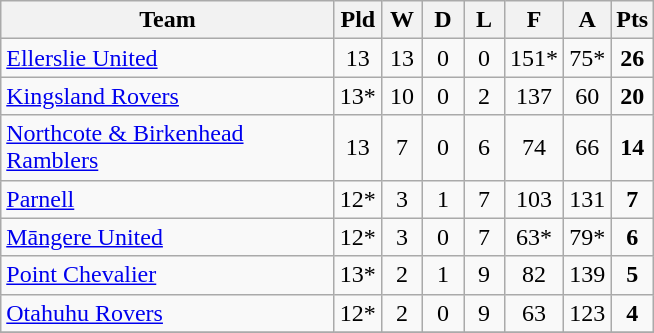<table class="wikitable" style="text-align:center;">
<tr>
<th width=215>Team</th>
<th width=20 abbr="Played">Pld</th>
<th width=20 abbr="Won">W</th>
<th width=20 abbr="Drawn">D</th>
<th width=20 abbr="Lost">L</th>
<th width=20 abbr="For">F</th>
<th width=20 abbr="Against">A</th>
<th width=20 abbr="Points">Pts</th>
</tr>
<tr>
<td style="text-align:left;"><a href='#'>Ellerslie United</a></td>
<td>13</td>
<td>13</td>
<td>0</td>
<td>0</td>
<td>151*</td>
<td>75*</td>
<td><strong>26</strong></td>
</tr>
<tr>
<td style="text-align:left;"><a href='#'>Kingsland Rovers</a></td>
<td>13*</td>
<td>10</td>
<td>0</td>
<td>2</td>
<td>137</td>
<td>60</td>
<td><strong>20</strong></td>
</tr>
<tr>
<td style="text-align:left;"><a href='#'>Northcote & Birkenhead Ramblers</a></td>
<td>13</td>
<td>7</td>
<td>0</td>
<td>6</td>
<td>74</td>
<td>66</td>
<td><strong>14</strong></td>
</tr>
<tr>
<td style="text-align:left;"><a href='#'>Parnell</a></td>
<td>12*</td>
<td>3</td>
<td>1</td>
<td>7</td>
<td>103</td>
<td>131</td>
<td><strong>7</strong></td>
</tr>
<tr>
<td style="text-align:left;"><a href='#'>Māngere United</a></td>
<td>12*</td>
<td>3</td>
<td>0</td>
<td>7</td>
<td>63*</td>
<td>79*</td>
<td><strong>6</strong></td>
</tr>
<tr>
<td style="text-align:left;"><a href='#'>Point Chevalier</a></td>
<td>13*</td>
<td>2</td>
<td>1</td>
<td>9</td>
<td>82</td>
<td>139</td>
<td><strong>5</strong></td>
</tr>
<tr>
<td style="text-align:left;"><a href='#'>Otahuhu Rovers</a></td>
<td>12*</td>
<td>2</td>
<td>0</td>
<td>9</td>
<td>63</td>
<td>123</td>
<td><strong>4</strong></td>
</tr>
<tr>
</tr>
</table>
